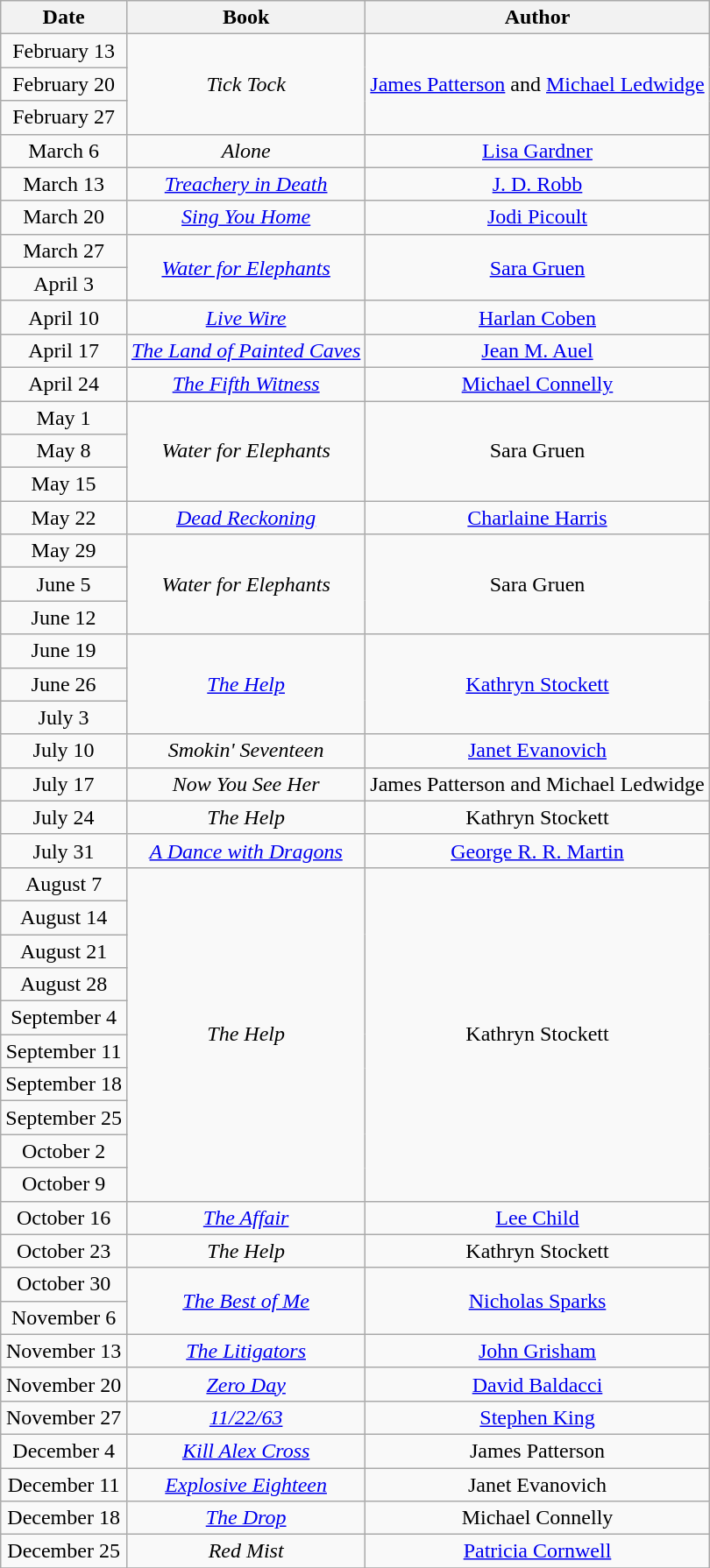<table class="wikitable sortable" style="text-align: center">
<tr>
<th>Date</th>
<th>Book</th>
<th>Author</th>
</tr>
<tr>
<td>February 13</td>
<td rowspan=3><em>Tick Tock</em></td>
<td rowspan=3><a href='#'>James Patterson</a> and <a href='#'>Michael Ledwidge</a></td>
</tr>
<tr>
<td>February 20</td>
</tr>
<tr>
<td>February 27</td>
</tr>
<tr>
<td>March 6</td>
<td><em>Alone</em></td>
<td><a href='#'>Lisa Gardner</a></td>
</tr>
<tr>
<td>March 13</td>
<td><em><a href='#'>Treachery in Death</a></em></td>
<td><a href='#'>J. D. Robb</a></td>
</tr>
<tr>
<td>March 20</td>
<td><em><a href='#'>Sing You Home</a></em></td>
<td><a href='#'>Jodi Picoult</a></td>
</tr>
<tr>
<td>March 27</td>
<td rowspan=2><em><a href='#'>Water for Elephants</a></em></td>
<td rowspan=2><a href='#'>Sara Gruen</a></td>
</tr>
<tr>
<td>April 3</td>
</tr>
<tr>
<td>April 10</td>
<td><em><a href='#'>Live Wire</a></em></td>
<td><a href='#'>Harlan Coben</a></td>
</tr>
<tr>
<td>April 17</td>
<td><em><a href='#'>The Land of Painted Caves</a></em></td>
<td><a href='#'>Jean M. Auel</a></td>
</tr>
<tr>
<td>April 24</td>
<td><em><a href='#'>The Fifth Witness</a></em></td>
<td><a href='#'>Michael Connelly</a></td>
</tr>
<tr>
<td>May 1</td>
<td rowspan=3><em>Water for Elephants</em></td>
<td rowspan=3>Sara Gruen</td>
</tr>
<tr>
<td>May 8</td>
</tr>
<tr>
<td>May 15</td>
</tr>
<tr>
<td>May 22</td>
<td><em><a href='#'>Dead Reckoning</a></em></td>
<td><a href='#'>Charlaine Harris</a></td>
</tr>
<tr>
<td>May 29</td>
<td rowspan=3><em>Water for Elephants</em></td>
<td rowspan=3>Sara Gruen</td>
</tr>
<tr>
<td>June 5</td>
</tr>
<tr>
<td>June 12</td>
</tr>
<tr>
<td>June 19</td>
<td rowspan=3><em><a href='#'>The Help</a></em></td>
<td rowspan=3><a href='#'>Kathryn Stockett</a></td>
</tr>
<tr>
<td>June 26</td>
</tr>
<tr>
<td>July 3</td>
</tr>
<tr>
<td>July 10</td>
<td><em>Smokin' Seventeen</em></td>
<td><a href='#'>Janet Evanovich</a></td>
</tr>
<tr>
<td>July 17</td>
<td><em>Now You See Her</em></td>
<td>James Patterson and Michael Ledwidge</td>
</tr>
<tr>
<td>July 24</td>
<td><em>The Help</em></td>
<td>Kathryn Stockett</td>
</tr>
<tr>
<td>July 31</td>
<td><em><a href='#'>A Dance with Dragons</a></em></td>
<td><a href='#'>George R. R. Martin</a></td>
</tr>
<tr>
<td>August 7</td>
<td rowspan=10><em>The Help</em></td>
<td rowspan=10>Kathryn Stockett</td>
</tr>
<tr>
<td>August 14</td>
</tr>
<tr>
<td>August 21</td>
</tr>
<tr>
<td>August 28</td>
</tr>
<tr>
<td>September 4</td>
</tr>
<tr>
<td>September 11</td>
</tr>
<tr>
<td>September 18</td>
</tr>
<tr>
<td>September 25</td>
</tr>
<tr>
<td>October 2</td>
</tr>
<tr>
<td>October 9</td>
</tr>
<tr>
<td>October 16</td>
<td><em><a href='#'>The Affair</a></em></td>
<td><a href='#'>Lee Child</a></td>
</tr>
<tr>
<td>October 23</td>
<td><em>The Help</em></td>
<td>Kathryn Stockett</td>
</tr>
<tr>
<td>October 30</td>
<td rowspan=2><em><a href='#'>The Best of Me</a></em></td>
<td rowspan=2><a href='#'>Nicholas Sparks</a></td>
</tr>
<tr>
<td>November 6</td>
</tr>
<tr>
<td>November 13</td>
<td><em><a href='#'>The Litigators</a></em></td>
<td><a href='#'>John Grisham</a></td>
</tr>
<tr>
<td>November 20</td>
<td><em><a href='#'>Zero Day</a></em></td>
<td><a href='#'>David Baldacci</a></td>
</tr>
<tr>
<td>November 27</td>
<td><em><a href='#'>11/22/63</a></em></td>
<td><a href='#'>Stephen King</a></td>
</tr>
<tr>
<td>December 4</td>
<td><em><a href='#'>Kill Alex Cross</a></em></td>
<td>James Patterson</td>
</tr>
<tr>
<td>December 11</td>
<td><em><a href='#'>Explosive Eighteen</a></em></td>
<td>Janet Evanovich</td>
</tr>
<tr>
<td>December 18</td>
<td><em><a href='#'>The Drop</a></em></td>
<td>Michael Connelly</td>
</tr>
<tr>
<td>December 25</td>
<td><em>Red Mist</em></td>
<td><a href='#'>Patricia Cornwell</a></td>
</tr>
<tr>
</tr>
</table>
